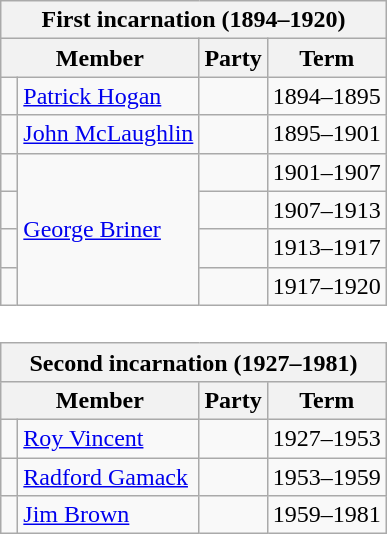<table class="wikitable" style='background: none; border-style: none none none none;'>
<tr>
<th colspan="4">First incarnation (1894–1920)</th>
</tr>
<tr>
<th colspan="2">Member</th>
<th>Party</th>
<th>Term</th>
</tr>
<tr style="background: #f9f9f9">
<td> </td>
<td><a href='#'>Patrick Hogan</a></td>
<td></td>
<td>1894–1895</td>
</tr>
<tr style="background: #f9f9f9">
<td> </td>
<td><a href='#'>John McLaughlin</a></td>
<td></td>
<td>1895–1901</td>
</tr>
<tr style="background: #f9f9f9">
<td> </td>
<td rowspan="4"><a href='#'>George Briner</a></td>
<td></td>
<td>1901–1907</td>
</tr>
<tr style="background: #f9f9f9">
<td> </td>
<td></td>
<td>1907–1913</td>
</tr>
<tr style="background: #f9f9f9">
<td> </td>
<td></td>
<td>1913–1917</td>
</tr>
<tr style="background: #f9f9f9">
<td> </td>
<td></td>
<td>1917–1920</td>
</tr>
<tr>
<td colspan="4" style='border-style: none none none none;'> </td>
</tr>
<tr>
<th colspan="4">Second incarnation (1927–1981)</th>
</tr>
<tr>
<th colspan="2">Member</th>
<th>Party</th>
<th>Term</th>
</tr>
<tr style="background: #f9f9f9">
<td> </td>
<td><a href='#'>Roy Vincent</a></td>
<td></td>
<td>1927–1953</td>
</tr>
<tr style="background: #f9f9f9">
<td> </td>
<td><a href='#'>Radford Gamack</a></td>
<td></td>
<td>1953–1959</td>
</tr>
<tr style="background: #f9f9f9">
<td> </td>
<td><a href='#'>Jim Brown</a></td>
<td></td>
<td>1959–1981</td>
</tr>
</table>
